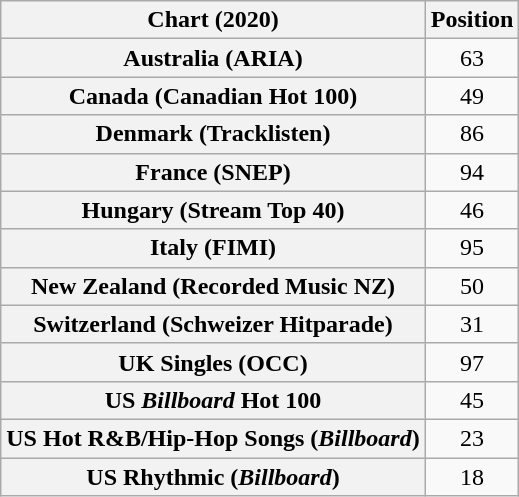<table class="wikitable sortable plainrowheaders" style="text-align:center">
<tr>
<th scope="col">Chart (2020)</th>
<th scope="col">Position</th>
</tr>
<tr>
<th scope="row">Australia (ARIA)</th>
<td>63</td>
</tr>
<tr>
<th scope="row">Canada (Canadian Hot 100)</th>
<td>49</td>
</tr>
<tr>
<th scope="row">Denmark (Tracklisten)</th>
<td>86</td>
</tr>
<tr>
<th scope="row">France (SNEP)</th>
<td>94</td>
</tr>
<tr>
<th scope="row">Hungary (Stream Top 40)</th>
<td>46</td>
</tr>
<tr>
<th scope="row">Italy (FIMI)</th>
<td>95</td>
</tr>
<tr>
<th scope="row">New Zealand (Recorded Music NZ)</th>
<td>50</td>
</tr>
<tr>
<th scope="row">Switzerland (Schweizer Hitparade)</th>
<td>31</td>
</tr>
<tr>
<th scope="row">UK Singles (OCC)</th>
<td>97</td>
</tr>
<tr>
<th scope="row">US <em>Billboard</em> Hot 100</th>
<td>45</td>
</tr>
<tr>
<th scope="row">US Hot R&B/Hip-Hop Songs (<em>Billboard</em>)</th>
<td>23</td>
</tr>
<tr>
<th scope="row">US Rhythmic (<em>Billboard</em>)</th>
<td>18</td>
</tr>
</table>
